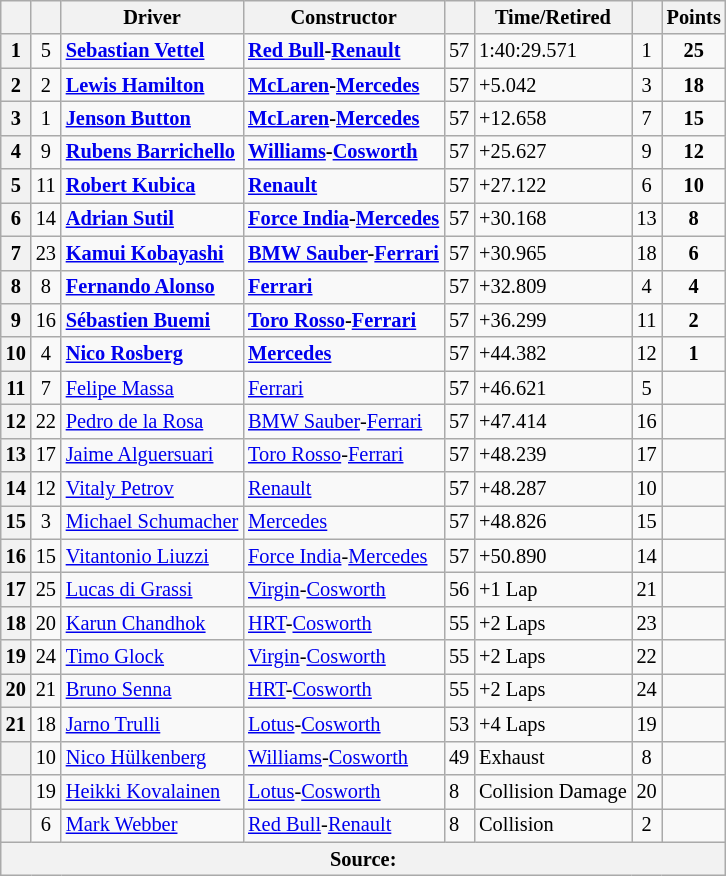<table class="wikitable sortable" style="font-size: 85%">
<tr>
<th scope="col"></th>
<th scope="col"></th>
<th scope="col">Driver</th>
<th scope="col">Constructor</th>
<th scope="col" class="unsortable"></th>
<th scope="col" class="unsortable">Time/Retired</th>
<th scope="col"></th>
<th scope="col">Points</th>
</tr>
<tr>
<th scope="row">1</th>
<td align="center">5</td>
<td data-sort-value="VET"><strong> <a href='#'>Sebastian Vettel</a></strong></td>
<td><strong><a href='#'>Red Bull</a>-<a href='#'>Renault</a></strong></td>
<td>57</td>
<td>1:40:29.571</td>
<td align="center">1</td>
<td align="center"><strong>25</strong></td>
</tr>
<tr>
<th scope="row">2</th>
<td align="center">2</td>
<td data-sort-value="HAM"><strong> <a href='#'>Lewis Hamilton</a></strong></td>
<td><strong><a href='#'>McLaren</a>-<a href='#'>Mercedes</a></strong></td>
<td>57</td>
<td>+5.042</td>
<td align="center">3</td>
<td align="center"><strong>18</strong></td>
</tr>
<tr>
<th scope="row">3</th>
<td align="center">1</td>
<td data-sort-value="BUT"><strong> <a href='#'>Jenson Button</a></strong></td>
<td><strong><a href='#'>McLaren</a>-<a href='#'>Mercedes</a></strong></td>
<td>57</td>
<td>+12.658</td>
<td align="center">7</td>
<td align="center"><strong>15</strong></td>
</tr>
<tr>
<th scope="row">4</th>
<td align="center">9</td>
<td data-sort-value="BAR"><strong> <a href='#'>Rubens Barrichello</a></strong></td>
<td><strong><a href='#'>Williams</a>-<a href='#'>Cosworth</a></strong></td>
<td>57</td>
<td>+25.627</td>
<td align="center">9</td>
<td align="center"><strong>12</strong></td>
</tr>
<tr>
<th scope="row">5</th>
<td align="center">11</td>
<td data-sort-value="KUB"><strong> <a href='#'>Robert Kubica</a></strong></td>
<td><strong><a href='#'>Renault</a></strong></td>
<td>57</td>
<td>+27.122</td>
<td align="center">6</td>
<td align="center"><strong>10</strong></td>
</tr>
<tr>
<th scope="row">6</th>
<td align="center">14</td>
<td data-sort-value="SUT"><strong> <a href='#'>Adrian Sutil</a></strong></td>
<td><strong><a href='#'>Force India</a>-<a href='#'>Mercedes</a></strong></td>
<td>57</td>
<td>+30.168</td>
<td align="center">13</td>
<td align="center"><strong>8</strong></td>
</tr>
<tr>
<th scope="row">7</th>
<td align="center">23</td>
<td data-sort-value="KOB"><strong> <a href='#'>Kamui Kobayashi</a></strong></td>
<td><strong><a href='#'>BMW Sauber</a>-<a href='#'>Ferrari</a></strong></td>
<td>57</td>
<td>+30.965</td>
<td align="center">18</td>
<td align="center"><strong>6</strong></td>
</tr>
<tr>
<th scope="row">8</th>
<td align="center">8</td>
<td data-sort-value="ALO"><strong> <a href='#'>Fernando Alonso</a></strong></td>
<td><strong><a href='#'>Ferrari</a></strong></td>
<td>57</td>
<td>+32.809</td>
<td align="center">4</td>
<td align="center"><strong>4</strong></td>
</tr>
<tr>
<th scope="row">9</th>
<td align="center">16</td>
<td data-sort-value="BUE"><strong> <a href='#'>Sébastien Buemi</a></strong></td>
<td><strong><a href='#'>Toro Rosso</a>-<a href='#'>Ferrari</a></strong></td>
<td>57</td>
<td>+36.299</td>
<td align="center">11</td>
<td align="center"><strong>2</strong></td>
</tr>
<tr>
<th scope="row">10</th>
<td align="center">4</td>
<td data-sort-value="ROS"><strong> <a href='#'>Nico Rosberg</a></strong></td>
<td><strong><a href='#'>Mercedes</a></strong></td>
<td>57</td>
<td>+44.382</td>
<td align="center">12</td>
<td align="center"><strong>1</strong></td>
</tr>
<tr>
<th scope="row">11</th>
<td align="center">7</td>
<td data-sort-value="MAS"> <a href='#'>Felipe Massa</a></td>
<td><a href='#'>Ferrari</a></td>
<td>57</td>
<td>+46.621</td>
<td align="center">5</td>
<td></td>
</tr>
<tr>
<th scope="row">12</th>
<td align="center">22</td>
<td data-sort-value="DEL"> <a href='#'>Pedro de la Rosa</a></td>
<td><a href='#'>BMW Sauber</a>-<a href='#'>Ferrari</a></td>
<td>57</td>
<td>+47.414</td>
<td align="center">16</td>
<td></td>
</tr>
<tr>
<th scope="row">13</th>
<td align="center">17</td>
<td data-sort-value="ALG"> <a href='#'>Jaime Alguersuari</a></td>
<td><a href='#'>Toro Rosso</a>-<a href='#'>Ferrari</a></td>
<td>57</td>
<td>+48.239</td>
<td align="center">17</td>
<td></td>
</tr>
<tr>
<th scope="row">14</th>
<td align="center">12</td>
<td data-sort-value="PET"> <a href='#'>Vitaly Petrov</a></td>
<td><a href='#'>Renault</a></td>
<td>57</td>
<td>+48.287</td>
<td align="center">10</td>
<td></td>
</tr>
<tr>
<th scope="row">15</th>
<td align="center">3</td>
<td data-sort-value="SCH"> <a href='#'>Michael Schumacher</a></td>
<td><a href='#'>Mercedes</a></td>
<td>57</td>
<td>+48.826</td>
<td align="center">15</td>
<td></td>
</tr>
<tr>
<th scope="row">16</th>
<td align="center">15</td>
<td data-sort-value="LIU"> <a href='#'>Vitantonio Liuzzi</a></td>
<td><a href='#'>Force India</a>-<a href='#'>Mercedes</a></td>
<td>57</td>
<td>+50.890</td>
<td align="center">14</td>
<td></td>
</tr>
<tr>
<th scope="row">17</th>
<td align="center">25</td>
<td data-sort-value="DIG"> <a href='#'>Lucas di Grassi</a></td>
<td><a href='#'>Virgin</a>-<a href='#'>Cosworth</a></td>
<td>56</td>
<td>+1 Lap</td>
<td align="center">21</td>
<td></td>
</tr>
<tr>
<th scope="row">18</th>
<td align="center">20</td>
<td data-sort-value="CHA"> <a href='#'>Karun Chandhok</a></td>
<td><a href='#'>HRT</a>-<a href='#'>Cosworth</a></td>
<td>55</td>
<td>+2 Laps</td>
<td align="center">23</td>
<td></td>
</tr>
<tr>
<th scope="row">19</th>
<td align="center">24</td>
<td data-sort-value="GLO"> <a href='#'>Timo Glock</a></td>
<td><a href='#'>Virgin</a>-<a href='#'>Cosworth</a></td>
<td>55</td>
<td>+2 Laps</td>
<td align="center">22</td>
<td></td>
</tr>
<tr>
<th scope="row">20</th>
<td align="center">21</td>
<td data-sort-value="SEN"> <a href='#'>Bruno Senna</a></td>
<td><a href='#'>HRT</a>-<a href='#'>Cosworth</a></td>
<td>55</td>
<td>+2 Laps</td>
<td align="center">24</td>
<td></td>
</tr>
<tr>
<th scope="row">21</th>
<td align="center">18</td>
<td data-sort-value="TRU"> <a href='#'>Jarno Trulli</a></td>
<td><a href='#'>Lotus</a>-<a href='#'>Cosworth</a></td>
<td>53</td>
<td>+4 Laps</td>
<td align="center">19</td>
<td></td>
</tr>
<tr>
<th scope="row" data-sort-value="22"></th>
<td align="center">10</td>
<td data-sort-value="HUL"> <a href='#'>Nico Hülkenberg</a></td>
<td><a href='#'>Williams</a>-<a href='#'>Cosworth</a></td>
<td>49</td>
<td>Exhaust</td>
<td align="center">8</td>
<td></td>
</tr>
<tr>
<th scope="row"  data-sort-value="23"></th>
<td align="center">19</td>
<td data-sort-value="KOV"> <a href='#'>Heikki Kovalainen</a></td>
<td><a href='#'>Lotus</a>-<a href='#'>Cosworth</a></td>
<td>8</td>
<td>Collision Damage</td>
<td align="center">20</td>
<td></td>
</tr>
<tr>
<th scope="row"  data-sort-value="24"></th>
<td align="center">6</td>
<td data-sort-value="WEB"> <a href='#'>Mark Webber</a></td>
<td><a href='#'>Red Bull</a>-<a href='#'>Renault</a></td>
<td>8</td>
<td>Collision</td>
<td align="center">2</td>
<td></td>
</tr>
<tr class="sortbottom">
<th colspan="8" align="center">Source:</th>
</tr>
</table>
